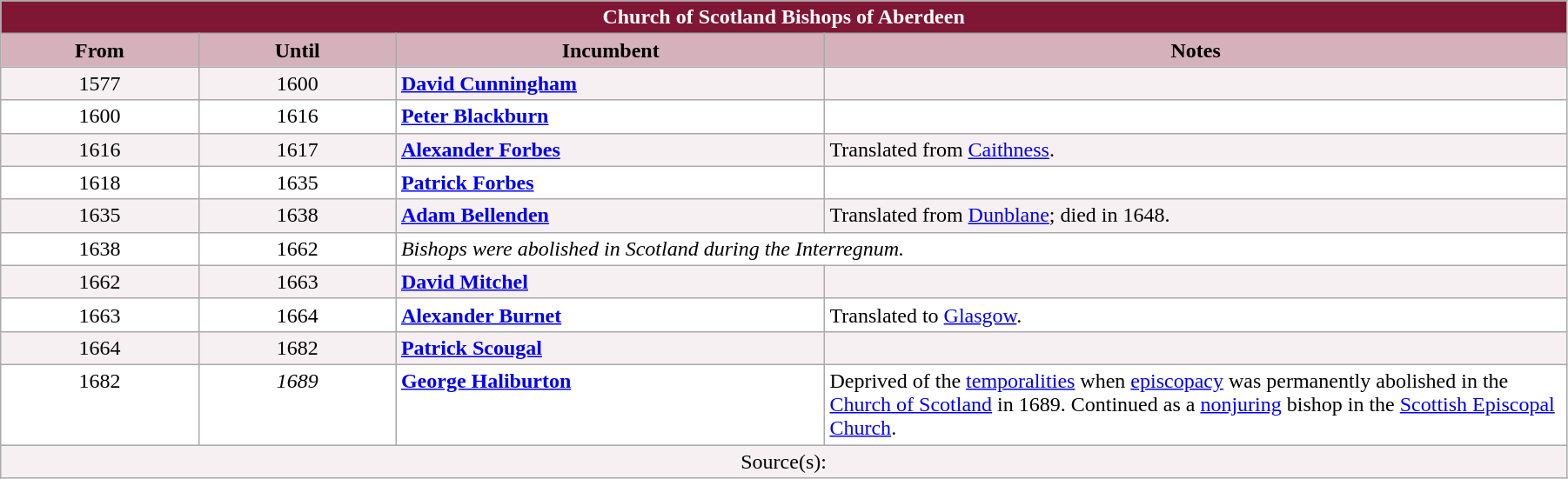<table class="wikitable" style="width:95%;" border="1" cellpadding="2">
<tr>
<th colspan="4" style="background-color: #7F1734; color: white;">Church of Scotland Bishops of Aberdeen</th>
</tr>
<tr>
<th style="background-color: #D4B1BB; width: 12%;">From</th>
<th style="background-color: #D4B1BB; width: 12%;">Until</th>
<th style="background-color: #D4B1BB; width: 26%;">Incumbent</th>
<th style="background-color: #D4B1BB; width: 45%;">Notes</th>
</tr>
<tr valign="top" style="background-color: #F7F0F2;">
<td style="text-align: center;">1577</td>
<td style="text-align: center;">1600</td>
<td><strong><a href='#'>David Cunningham</a></strong></td>
<td></td>
</tr>
<tr valign="top" style="background-color: white;">
<td style="text-align: center;">1600</td>
<td style="text-align: center;">1616</td>
<td><strong><a href='#'>Peter Blackburn</a></strong></td>
<td></td>
</tr>
<tr valign="top" style="background-color: #F7F0F2;">
<td style="text-align: center;">1616</td>
<td style="text-align: center;">1617</td>
<td><strong><a href='#'>Alexander Forbes</a></strong></td>
<td>Translated from <a href='#'>Caithness</a>.</td>
</tr>
<tr valign="top" style="background-color: white;">
<td style="text-align: center;">1618</td>
<td style="text-align: center;">1635</td>
<td><strong><a href='#'>Patrick Forbes</a></strong></td>
<td></td>
</tr>
<tr valign="top" style="background-color: #F7F0F2;">
<td style="text-align: center;">1635</td>
<td style="text-align: center;">1638</td>
<td><strong><a href='#'>Adam Bellenden</a></strong></td>
<td>Translated from <a href='#'>Dunblane</a>; died in 1648.</td>
</tr>
<tr valign="top" style="background-color: white;">
<td style="text-align: center;">1638</td>
<td style="text-align: center;">1662</td>
<td colspan="2"><em>Bishops were abolished in Scotland during the Interregnum.</em></td>
</tr>
<tr valign="top" style="background-color: #F7F0F2;">
<td style="text-align: center;">1662</td>
<td style="text-align: center;">1663</td>
<td><strong><a href='#'>David Mitchel</a></strong></td>
<td></td>
</tr>
<tr valign="top" style="background-color: white;">
<td style="text-align: center;">1663</td>
<td style="text-align: center;">1664</td>
<td><strong><a href='#'>Alexander Burnet</a></strong></td>
<td>Translated to <a href='#'>Glasgow</a>.</td>
</tr>
<tr valign="top" style="background-color: #F7F0F2;">
<td style="text-align: center;">1664</td>
<td style="text-align: center;">1682</td>
<td><strong><a href='#'>Patrick Scougal</a></strong></td>
<td></td>
</tr>
<tr valign="top" style="background-color: white;">
<td style="text-align: center;">1682</td>
<td style="text-align: center;"><em>1689</em></td>
<td><strong><a href='#'>George Haliburton</a></strong></td>
<td>Deprived of the <a href='#'>temporalities</a> when <a href='#'>episcopacy</a> was permanently abolished in the <a href='#'>Church of Scotland</a> in 1689. Continued as a <a href='#'>nonjuring</a> bishop in the <a href='#'>Scottish Episcopal Church</a>.</td>
</tr>
<tr valign="top" style="background-color: #F7F0F2;">
<td align=center colspan=4>Source(s):</td>
</tr>
</table>
